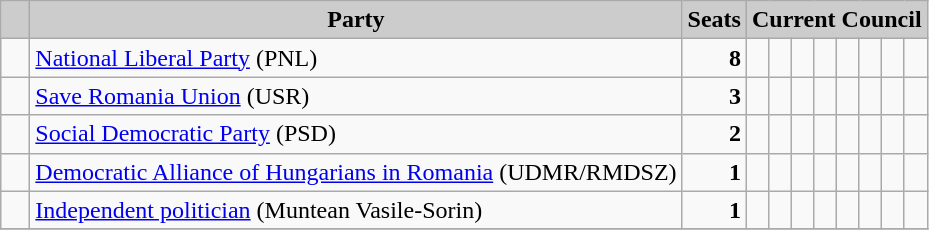<table class="wikitable">
<tr>
<th style="background:#ccc">   </th>
<th style="background:#ccc">Party</th>
<th style="background:#ccc">Seats</th>
<th style="background:#ccc" colspan="8">Current Council</th>
</tr>
<tr>
<td>  </td>
<td><a href='#'>National Liberal Party</a> (PNL)</td>
<td style="text-align: right"><strong>8</strong></td>
<td>  </td>
<td>  </td>
<td>  </td>
<td>  </td>
<td>  </td>
<td>  </td>
<td>  </td>
<td>  </td>
</tr>
<tr>
<td>  </td>
<td><a href='#'>Save Romania Union</a> (USR)</td>
<td style="text-align: right"><strong>3</strong></td>
<td>  </td>
<td>  </td>
<td>  </td>
<td> </td>
<td> </td>
<td> </td>
<td> </td>
</tr>
<tr>
<td>  </td>
<td><a href='#'>Social Democratic Party</a> (PSD)</td>
<td style="text-align: right"><strong>2</strong></td>
<td>  </td>
<td>  </td>
<td> </td>
<td> </td>
<td> </td>
<td> </td>
<td> </td>
<td> </td>
</tr>
<tr>
<td>  </td>
<td><a href='#'>Democratic Alliance of Hungarians in Romania</a> (UDMR/RMDSZ)</td>
<td style="text-align: right"><strong>1</strong></td>
<td>  </td>
<td> </td>
<td> </td>
<td> </td>
<td> </td>
<td> </td>
<td> </td>
<td> </td>
</tr>
<tr>
<td>  </td>
<td><a href='#'>Independent politician</a> (Muntean Vasile-Sorin)</td>
<td style="text-align: right"><strong>1</strong></td>
<td>  </td>
<td> </td>
<td> </td>
<td> </td>
<td> </td>
<td> </td>
<td> </td>
<td> </td>
</tr>
<tr>
</tr>
</table>
